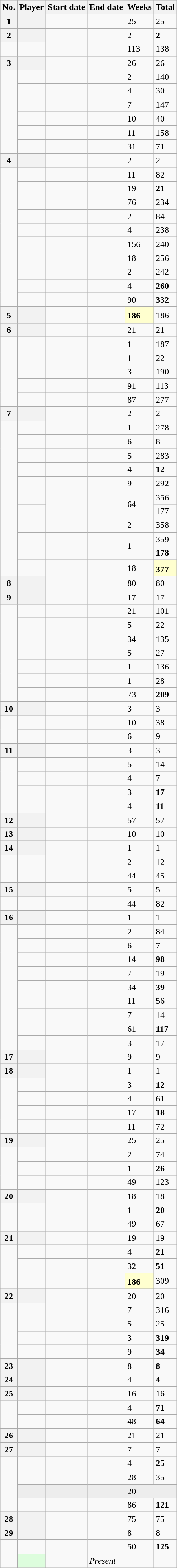<table class="sortable nowrap plainrowheaders wikitable">
<tr>
<th scope="col" class=unsortable>No.</th>
<th scope="col">Player</th>
<th scope="col">Start date</th>
<th scope="col">End date</th>
<th scope="col">Weeks</th>
<th scope="col">Total</th>
</tr>
<tr>
<th scope="row"><strong>1</strong></th>
<th scope="row"></th>
<td></td>
<td></td>
<td>25</td>
<td>25</td>
</tr>
<tr>
<th scope="row"><strong>2</strong></th>
<th scope="row"></th>
<td></td>
<td></td>
<td>2</td>
<td><strong>2</strong></td>
</tr>
<tr>
<td></td>
<td></td>
<td></td>
<td></td>
<td>113</td>
<td>138</td>
</tr>
<tr>
<th scope="row"><strong>3</strong></th>
<th scope="row"></th>
<td></td>
<td></td>
<td>26</td>
<td>26</td>
</tr>
<tr>
<td rowspan="6"></td>
<td></td>
<td></td>
<td></td>
<td>2</td>
<td>140</td>
</tr>
<tr>
<td></td>
<td></td>
<td></td>
<td>4</td>
<td>30</td>
</tr>
<tr>
<td></td>
<td></td>
<td></td>
<td>7</td>
<td>147</td>
</tr>
<tr>
<td></td>
<td></td>
<td></td>
<td>10</td>
<td>40</td>
</tr>
<tr>
<td></td>
<td></td>
<td></td>
<td>11</td>
<td>158</td>
</tr>
<tr>
<td></td>
<td></td>
<td></td>
<td>31</td>
<td>71</td>
</tr>
<tr>
<th scope="row"><strong>4</strong></th>
<th scope="row"></th>
<td></td>
<td></td>
<td>2</td>
<td>2</td>
</tr>
<tr>
<td rowspan="10"></td>
<td></td>
<td></td>
<td></td>
<td>11</td>
<td>82</td>
</tr>
<tr>
<td></td>
<td></td>
<td></td>
<td>19</td>
<td><strong>21</strong></td>
</tr>
<tr>
<td></td>
<td></td>
<td></td>
<td>76</td>
<td>234</td>
</tr>
<tr>
<td></td>
<td></td>
<td></td>
<td>2</td>
<td>84</td>
</tr>
<tr>
<td></td>
<td></td>
<td></td>
<td>4</td>
<td>238</td>
</tr>
<tr>
<td></td>
<td></td>
<td></td>
<td>156</td>
<td>240</td>
</tr>
<tr>
<td></td>
<td></td>
<td></td>
<td>18</td>
<td>256</td>
</tr>
<tr>
<td></td>
<td></td>
<td></td>
<td>2</td>
<td>242</td>
</tr>
<tr>
<td></td>
<td></td>
<td></td>
<td>4</td>
<td><strong>260</strong></td>
</tr>
<tr>
<td></td>
<td></td>
<td></td>
<td>90</td>
<td><strong>332</strong></td>
</tr>
<tr>
<th scope="row"><strong>5</strong></th>
<th scope="row"></th>
<td></td>
<td></td>
<td style="background:#ffffcf"><strong>186</strong><sup></sup></td>
<td>186</td>
</tr>
<tr>
<th scope="row"><strong>6</strong></th>
<th scope="row"></th>
<td></td>
<td></td>
<td>21</td>
<td>21</td>
</tr>
<tr>
<td rowspan="5"></td>
<td></td>
<td></td>
<td></td>
<td>1</td>
<td>187</td>
</tr>
<tr>
<td></td>
<td></td>
<td></td>
<td>1</td>
<td>22</td>
</tr>
<tr>
<td></td>
<td></td>
<td></td>
<td>3</td>
<td>190</td>
</tr>
<tr>
<td></td>
<td></td>
<td></td>
<td>91</td>
<td>113</td>
</tr>
<tr>
<td></td>
<td></td>
<td></td>
<td>87</td>
<td>277</td>
</tr>
<tr>
<th scope="row"><strong>7</strong></th>
<th scope="row"></th>
<td></td>
<td></td>
<td>2</td>
<td>2</td>
</tr>
<tr>
<td rowspan="11"></td>
<td></td>
<td></td>
<td></td>
<td>1</td>
<td>278</td>
</tr>
<tr>
<td></td>
<td></td>
<td></td>
<td>6</td>
<td>8</td>
</tr>
<tr>
<td></td>
<td></td>
<td></td>
<td>5</td>
<td>283</td>
</tr>
<tr>
<td></td>
<td></td>
<td></td>
<td>4</td>
<td><strong>12</strong></td>
</tr>
<tr>
<td></td>
<td></td>
<td></td>
<td>9</td>
<td>292</td>
</tr>
<tr>
<td></td>
<td rowspan="2"></td>
<td rowspan="2"></td>
<td rowspan="2">64</td>
<td>356</td>
</tr>
<tr>
<td></td>
<td>177</td>
</tr>
<tr>
<td></td>
<td></td>
<td></td>
<td>2</td>
<td>358</td>
</tr>
<tr>
<td></td>
<td rowspan="2"></td>
<td rowspan="2"></td>
<td rowspan="2">1</td>
<td>359</td>
</tr>
<tr>
<td></td>
<td><strong>178</strong></td>
</tr>
<tr>
<td></td>
<td></td>
<td></td>
<td>18</td>
<td style="background:#ffffcf"><strong>377</strong><sup></sup></td>
</tr>
<tr>
<th scope="row"><strong>8</strong></th>
<th scope="row"></th>
<td></td>
<td></td>
<td>80</td>
<td>80</td>
</tr>
<tr>
<th scope="row"><strong>9</strong></th>
<th scope="row"></th>
<td></td>
<td></td>
<td>17</td>
<td>17</td>
</tr>
<tr>
<td rowspan="7"></td>
<td></td>
<td></td>
<td></td>
<td>21</td>
<td>101</td>
</tr>
<tr>
<td></td>
<td></td>
<td></td>
<td>5</td>
<td>22</td>
</tr>
<tr>
<td></td>
<td></td>
<td></td>
<td>34</td>
<td>135</td>
</tr>
<tr>
<td></td>
<td></td>
<td></td>
<td>5</td>
<td>27</td>
</tr>
<tr>
<td></td>
<td></td>
<td></td>
<td>1</td>
<td>136</td>
</tr>
<tr>
<td></td>
<td></td>
<td></td>
<td>1</td>
<td>28</td>
</tr>
<tr>
<td></td>
<td></td>
<td></td>
<td>73</td>
<td><strong>209</strong></td>
</tr>
<tr>
<th scope="row"><strong>10</strong></th>
<th scope="row"></th>
<td></td>
<td></td>
<td>3</td>
<td>3</td>
</tr>
<tr>
<td rowspan="2"></td>
<td></td>
<td></td>
<td></td>
<td>10</td>
<td>38</td>
</tr>
<tr>
<td></td>
<td></td>
<td></td>
<td>6</td>
<td>9</td>
</tr>
<tr>
<th scope="row"><strong>11</strong></th>
<th scope="row"></th>
<td></td>
<td></td>
<td>3</td>
<td>3</td>
</tr>
<tr>
<td rowspan="4"></td>
<td></td>
<td></td>
<td></td>
<td>5</td>
<td>14</td>
</tr>
<tr>
<td></td>
<td></td>
<td></td>
<td>4</td>
<td>7</td>
</tr>
<tr>
<td></td>
<td></td>
<td></td>
<td>3</td>
<td><strong>17</strong></td>
</tr>
<tr>
<td></td>
<td></td>
<td></td>
<td>4</td>
<td><strong>11</strong></td>
</tr>
<tr>
<th scope="row"><strong>12</strong></th>
<th scope="row"></th>
<td></td>
<td></td>
<td>57</td>
<td>57</td>
</tr>
<tr>
<th scope="row"><strong>13</strong></th>
<th scope="row"></th>
<td></td>
<td></td>
<td>10</td>
<td>10</td>
</tr>
<tr>
<th scope="row"><strong>14</strong></th>
<th scope="row"></th>
<td></td>
<td></td>
<td>1</td>
<td>1</td>
</tr>
<tr>
<td rowspan="2"></td>
<td></td>
<td></td>
<td></td>
<td>2</td>
<td>12</td>
</tr>
<tr>
<td></td>
<td></td>
<td></td>
<td>44</td>
<td>45</td>
</tr>
<tr>
<th scope="row"><strong>15</strong></th>
<th scope="row"></th>
<td></td>
<td></td>
<td>5</td>
<td>5</td>
</tr>
<tr>
<td></td>
<td></td>
<td></td>
<td></td>
<td>44</td>
<td>82</td>
</tr>
<tr>
<th scope="row"><strong>16</strong></th>
<th scope="row"></th>
<td></td>
<td></td>
<td>1</td>
<td>1</td>
</tr>
<tr>
<td rowspan="9"></td>
<td></td>
<td></td>
<td></td>
<td>2</td>
<td>84</td>
</tr>
<tr>
<td></td>
<td></td>
<td></td>
<td>6</td>
<td>7</td>
</tr>
<tr>
<td></td>
<td></td>
<td></td>
<td>14</td>
<td><strong>98</strong></td>
</tr>
<tr>
<td></td>
<td></td>
<td></td>
<td>7</td>
<td>19</td>
</tr>
<tr>
<td></td>
<td></td>
<td></td>
<td>34</td>
<td><strong>39</strong></td>
</tr>
<tr>
<td></td>
<td></td>
<td></td>
<td>11</td>
<td>56</td>
</tr>
<tr>
<td></td>
<td></td>
<td></td>
<td>7</td>
<td>14</td>
</tr>
<tr>
<td></td>
<td></td>
<td></td>
<td>61</td>
<td><strong>117</strong></td>
</tr>
<tr>
<td></td>
<td></td>
<td></td>
<td>3</td>
<td>17</td>
</tr>
<tr>
<th scope="row"><strong>17</strong></th>
<th scope="row"></th>
<td></td>
<td></td>
<td>9</td>
<td>9</td>
</tr>
<tr>
<th scope="row"><strong>18</strong></th>
<th scope="row"></th>
<td></td>
<td></td>
<td>1</td>
<td>1</td>
</tr>
<tr>
<td rowspan="4"></td>
<td></td>
<td></td>
<td></td>
<td>3</td>
<td><strong>12</strong></td>
</tr>
<tr>
<td></td>
<td></td>
<td></td>
<td>4</td>
<td>61</td>
</tr>
<tr>
<td></td>
<td></td>
<td></td>
<td>17</td>
<td><strong>18</strong></td>
</tr>
<tr>
<td></td>
<td></td>
<td></td>
<td>11</td>
<td>72</td>
</tr>
<tr>
<th scope="row"><strong>19</strong></th>
<th scope="row"></th>
<td></td>
<td></td>
<td>25</td>
<td>25</td>
</tr>
<tr>
<td rowspan="3"></td>
<td></td>
<td></td>
<td></td>
<td>2</td>
<td>74</td>
</tr>
<tr>
<td></td>
<td></td>
<td></td>
<td>1</td>
<td><strong>26</strong></td>
</tr>
<tr>
<td></td>
<td></td>
<td></td>
<td>49</td>
<td>123</td>
</tr>
<tr>
<th scope="row"><strong>20</strong></th>
<th scope="row"></th>
<td></td>
<td></td>
<td>18</td>
<td>18</td>
</tr>
<tr>
<td rowspan="2"></td>
<td></td>
<td></td>
<td></td>
<td>1</td>
<td><strong>20</strong></td>
</tr>
<tr>
<td></td>
<td></td>
<td></td>
<td>49</td>
<td>67</td>
</tr>
<tr>
<th scope="row"><strong>21</strong></th>
<th scope="row"></th>
<td></td>
<td></td>
<td>19</td>
<td>19</td>
</tr>
<tr>
<td rowspan="3"></td>
<td></td>
<td></td>
<td></td>
<td>4</td>
<td><strong>21</strong></td>
</tr>
<tr>
<td></td>
<td></td>
<td></td>
<td>32</td>
<td><strong>51</strong></td>
</tr>
<tr>
<td></td>
<td></td>
<td></td>
<td style="background:#ffffcf"><strong>186</strong><sup></sup></td>
<td>309</td>
</tr>
<tr>
<th scope="row"><strong>22</strong></th>
<th scope="row"></th>
<td></td>
<td></td>
<td>20</td>
<td>20</td>
</tr>
<tr>
<td rowspan="4"></td>
<td></td>
<td></td>
<td></td>
<td>7</td>
<td>316</td>
</tr>
<tr>
<td></td>
<td></td>
<td></td>
<td>5</td>
<td>25</td>
</tr>
<tr>
<td></td>
<td></td>
<td></td>
<td>3</td>
<td><strong>319</strong></td>
</tr>
<tr>
<td></td>
<td></td>
<td></td>
<td>9</td>
<td><strong>34</strong></td>
</tr>
<tr>
<th scope="row"><strong>23</strong></th>
<th scope="row"></th>
<td></td>
<td></td>
<td>8</td>
<td><strong>8</strong></td>
</tr>
<tr>
<th scope="row"><strong>24</strong></th>
<th scope="row"></th>
<td></td>
<td></td>
<td>4</td>
<td><strong>4</strong></td>
</tr>
<tr>
<th scope="row"><strong>25</strong></th>
<th scope="row"></th>
<td></td>
<td></td>
<td>16</td>
<td>16</td>
</tr>
<tr>
<td rowspan="2"></td>
<td></td>
<td></td>
<td></td>
<td>4</td>
<td><strong>71</strong></td>
</tr>
<tr>
<td></td>
<td></td>
<td></td>
<td>48</td>
<td><strong>64</strong></td>
</tr>
<tr>
<th scope="row"><strong>26</strong></th>
<th scope="row"></th>
<td></td>
<td></td>
<td>21</td>
<td>21</td>
</tr>
<tr>
<th scope="row"><strong>27</strong></th>
<th scope="row"></th>
<td></td>
<td></td>
<td>7</td>
<td>7</td>
</tr>
<tr>
<td rowspan="4"></td>
<td></td>
<td></td>
<td></td>
<td>4</td>
<td><strong>25</strong></td>
</tr>
<tr>
<td></td>
<td></td>
<td></td>
<td>28</td>
<td>35</td>
</tr>
<tr style="background-color: #ededed">
<td></td>
<td></td>
<td></td>
<td colspan="2" scope="row">20</td>
</tr>
<tr>
<td></td>
<td></td>
<td></td>
<td>86</td>
<td><strong>121</strong></td>
</tr>
<tr>
<th scope="row"><strong>28</strong></th>
<th scope="row"></th>
<td></td>
<td></td>
<td>75</td>
<td>75</td>
</tr>
<tr>
<th scope="row"><strong>29</strong></th>
<th scope="row"></th>
<td></td>
<td></td>
<td>8</td>
<td>8</td>
</tr>
<tr>
<td rowspan="2"></td>
<td></td>
<td></td>
<td></td>
<td>50</td>
<td><strong>125</strong></td>
</tr>
<tr>
<td style="background:#ddfddd"></td>
<td></td>
<td><em>Present</em></td>
<td></td>
<td><strong></strong></td>
</tr>
</table>
